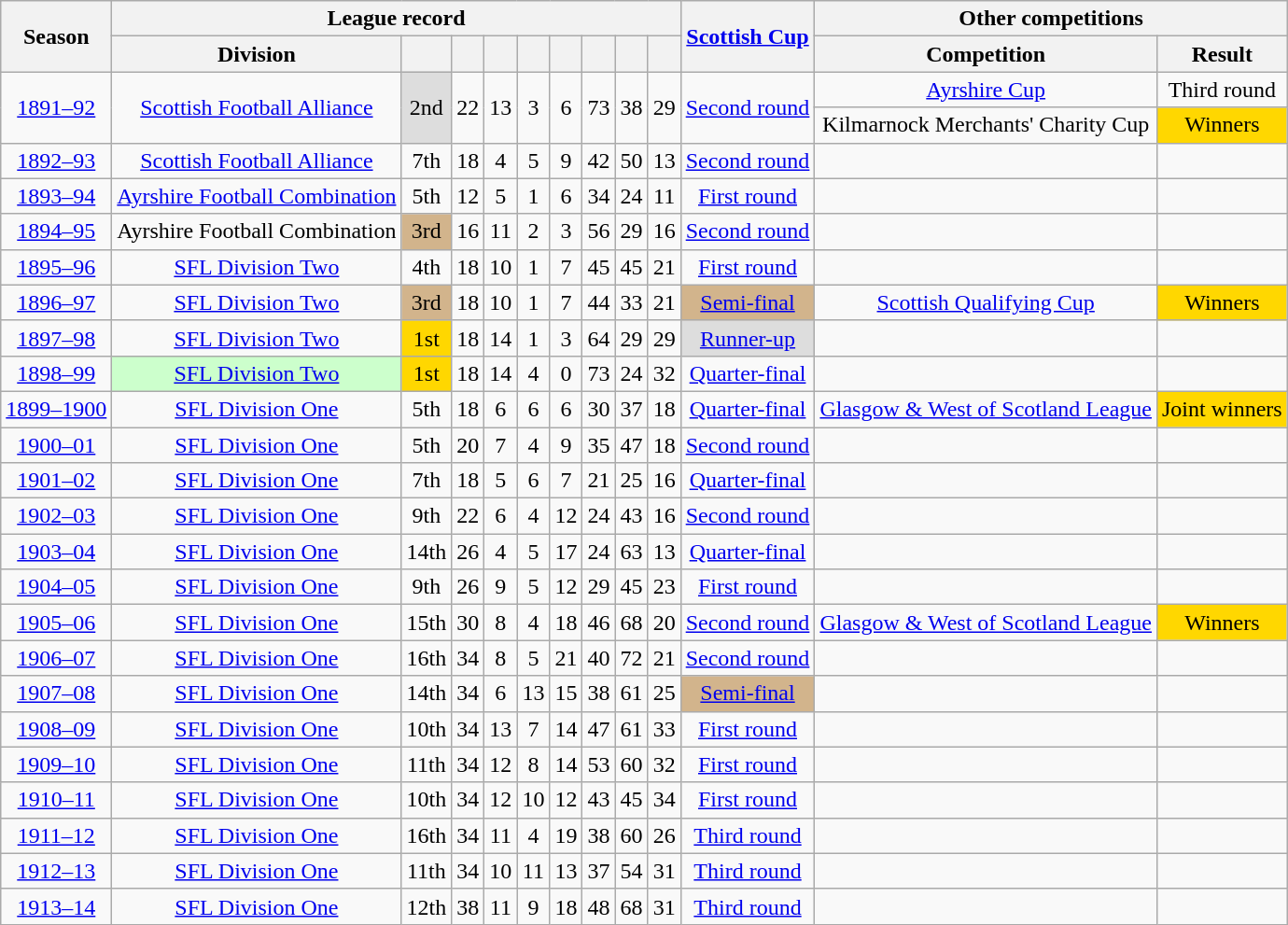<table class="wikitable" style="text-align:center">
<tr>
<th rowspan="2">Season</th>
<th colspan="9">League record</th>
<th rowspan="2"><a href='#'>Scottish Cup</a></th>
<th colspan="2">Other competitions</th>
</tr>
<tr>
<th>Division</th>
<th></th>
<th></th>
<th></th>
<th></th>
<th></th>
<th></th>
<th></th>
<th></th>
<th>Competition</th>
<th>Result</th>
</tr>
<tr>
<td rowspan="2"><a href='#'>1891–92</a></td>
<td rowspan="2"><a href='#'>Scottish Football Alliance</a></td>
<td bgcolor=#dddddd rowspan="2">2nd</td>
<td rowspan="2">22</td>
<td rowspan="2">13</td>
<td rowspan="2">3</td>
<td rowspan="2">6</td>
<td rowspan="2">73</td>
<td rowspan="2">38</td>
<td rowspan="2">29</td>
<td rowspan="2"><a href='#'>Second round</a></td>
<td><a href='#'>Ayrshire Cup</a></td>
<td>Third round</td>
</tr>
<tr>
<td>Kilmarnock Merchants' Charity Cup</td>
<td bgcolor=#ffd700>Winners</td>
</tr>
<tr>
<td><a href='#'>1892–93</a></td>
<td><a href='#'>Scottish Football Alliance</a></td>
<td>7th</td>
<td>18</td>
<td>4</td>
<td>5</td>
<td>9</td>
<td>42</td>
<td>50</td>
<td>13</td>
<td><a href='#'>Second round</a></td>
<td></td>
<td></td>
</tr>
<tr>
<td><a href='#'>1893–94</a></td>
<td><a href='#'>Ayrshire Football Combination</a></td>
<td>5th</td>
<td>12</td>
<td>5</td>
<td>1</td>
<td>6</td>
<td>34</td>
<td>24</td>
<td>11</td>
<td><a href='#'>First round</a></td>
<td></td>
<td></td>
</tr>
<tr>
<td><a href='#'>1894–95</a></td>
<td>Ayrshire Football Combination</td>
<td bgcolor=#d2b48c>3rd</td>
<td>16</td>
<td>11</td>
<td>2</td>
<td>3</td>
<td>56</td>
<td>29</td>
<td>16</td>
<td><a href='#'>Second round</a></td>
<td></td>
<td></td>
</tr>
<tr>
<td><a href='#'>1895–96</a></td>
<td><a href='#'>SFL Division Two</a></td>
<td>4th</td>
<td>18</td>
<td>10</td>
<td>1</td>
<td>7</td>
<td>45</td>
<td>45</td>
<td>21</td>
<td><a href='#'>First round</a></td>
<td></td>
<td></td>
</tr>
<tr>
<td><a href='#'>1896–97</a></td>
<td><a href='#'>SFL Division Two</a></td>
<td bgcolor=#d2b48c>3rd</td>
<td>18</td>
<td>10</td>
<td>1</td>
<td>7</td>
<td>44</td>
<td>33</td>
<td>21</td>
<td bgcolor=#d2b48c><a href='#'>Semi-final</a></td>
<td><a href='#'>Scottish Qualifying Cup</a></td>
<td bgcolor=#ffd700>Winners</td>
</tr>
<tr>
<td><a href='#'>1897–98</a></td>
<td><a href='#'>SFL Division Two</a></td>
<td bgcolor=#ffd700>1st</td>
<td>18</td>
<td>14</td>
<td>1</td>
<td>3</td>
<td>64</td>
<td>29</td>
<td>29</td>
<td bgcolor=#dddddd><a href='#'>Runner-up</a></td>
<td></td>
<td></td>
</tr>
<tr>
<td><a href='#'>1898–99</a></td>
<td bgcolor=#ccffcc><a href='#'>SFL Division Two</a> </td>
<td bgcolor=#ffd700>1st</td>
<td>18</td>
<td>14</td>
<td>4</td>
<td>0</td>
<td>73</td>
<td>24</td>
<td>32</td>
<td><a href='#'>Quarter-final</a></td>
<td></td>
<td></td>
</tr>
<tr>
<td><a href='#'>1899–1900</a></td>
<td><a href='#'>SFL Division One</a></td>
<td>5th</td>
<td>18</td>
<td>6</td>
<td>6</td>
<td>6</td>
<td>30</td>
<td>37</td>
<td>18</td>
<td><a href='#'>Quarter-final</a></td>
<td><a href='#'>Glasgow & West of Scotland League</a></td>
<td bgcolor=#ffd700>Joint winners</td>
</tr>
<tr>
<td><a href='#'>1900–01</a></td>
<td><a href='#'>SFL Division One</a></td>
<td>5th</td>
<td>20</td>
<td>7</td>
<td>4</td>
<td>9</td>
<td>35</td>
<td>47</td>
<td>18</td>
<td><a href='#'>Second round</a></td>
<td></td>
<td></td>
</tr>
<tr>
<td><a href='#'>1901–02</a></td>
<td><a href='#'>SFL Division One</a></td>
<td>7th</td>
<td>18</td>
<td>5</td>
<td>6</td>
<td>7</td>
<td>21</td>
<td>25</td>
<td>16</td>
<td><a href='#'>Quarter-final</a></td>
<td></td>
<td></td>
</tr>
<tr>
<td><a href='#'>1902–03</a></td>
<td><a href='#'>SFL Division One</a></td>
<td>9th</td>
<td>22</td>
<td>6</td>
<td>4</td>
<td>12</td>
<td>24</td>
<td>43</td>
<td>16</td>
<td><a href='#'>Second round</a></td>
<td></td>
<td></td>
</tr>
<tr>
<td><a href='#'>1903–04</a></td>
<td><a href='#'>SFL Division One</a></td>
<td>14th</td>
<td>26</td>
<td>4</td>
<td>5</td>
<td>17</td>
<td>24</td>
<td>63</td>
<td>13</td>
<td><a href='#'>Quarter-final</a></td>
<td></td>
<td></td>
</tr>
<tr>
<td><a href='#'>1904–05</a></td>
<td><a href='#'>SFL Division One</a></td>
<td>9th</td>
<td>26</td>
<td>9</td>
<td>5</td>
<td>12</td>
<td>29</td>
<td>45</td>
<td>23</td>
<td><a href='#'>First round</a></td>
<td></td>
<td></td>
</tr>
<tr>
<td><a href='#'>1905–06</a></td>
<td><a href='#'>SFL Division One</a></td>
<td>15th</td>
<td>30</td>
<td>8</td>
<td>4</td>
<td>18</td>
<td>46</td>
<td>68</td>
<td>20</td>
<td><a href='#'>Second round</a></td>
<td><a href='#'>Glasgow & West of Scotland League</a></td>
<td bgcolor=#ffd700>Winners</td>
</tr>
<tr>
<td><a href='#'>1906–07</a></td>
<td><a href='#'>SFL Division One</a></td>
<td>16th</td>
<td>34</td>
<td>8</td>
<td>5</td>
<td>21</td>
<td>40</td>
<td>72</td>
<td>21</td>
<td><a href='#'>Second round</a></td>
<td></td>
<td></td>
</tr>
<tr>
<td><a href='#'>1907–08</a></td>
<td><a href='#'>SFL Division One</a></td>
<td>14th</td>
<td>34</td>
<td>6</td>
<td>13</td>
<td>15</td>
<td>38</td>
<td>61</td>
<td>25</td>
<td bgcolor=#d2b48c><a href='#'>Semi-final</a></td>
<td></td>
<td></td>
</tr>
<tr>
<td><a href='#'>1908–09</a></td>
<td><a href='#'>SFL Division One</a></td>
<td>10th</td>
<td>34</td>
<td>13</td>
<td>7</td>
<td>14</td>
<td>47</td>
<td>61</td>
<td>33</td>
<td><a href='#'>First round</a></td>
<td></td>
<td></td>
</tr>
<tr>
<td><a href='#'>1909–10</a></td>
<td><a href='#'>SFL Division One</a></td>
<td>11th</td>
<td>34</td>
<td>12</td>
<td>8</td>
<td>14</td>
<td>53</td>
<td>60</td>
<td>32</td>
<td><a href='#'>First round</a></td>
<td></td>
<td></td>
</tr>
<tr>
<td><a href='#'>1910–11</a></td>
<td><a href='#'>SFL Division One</a></td>
<td>10th</td>
<td>34</td>
<td>12</td>
<td>10</td>
<td>12</td>
<td>43</td>
<td>45</td>
<td>34</td>
<td><a href='#'>First round</a></td>
<td></td>
<td></td>
</tr>
<tr>
<td><a href='#'>1911–12</a></td>
<td><a href='#'>SFL Division One</a></td>
<td>16th</td>
<td>34</td>
<td>11</td>
<td>4</td>
<td>19</td>
<td>38</td>
<td>60</td>
<td>26</td>
<td><a href='#'>Third round</a></td>
<td></td>
<td></td>
</tr>
<tr>
<td><a href='#'>1912–13</a></td>
<td><a href='#'>SFL Division One</a></td>
<td>11th</td>
<td>34</td>
<td>10</td>
<td>11</td>
<td>13</td>
<td>37</td>
<td>54</td>
<td>31</td>
<td><a href='#'>Third round</a></td>
<td></td>
<td></td>
</tr>
<tr>
<td><a href='#'>1913–14</a></td>
<td><a href='#'>SFL Division One</a></td>
<td>12th</td>
<td>38</td>
<td>11</td>
<td>9</td>
<td>18</td>
<td>48</td>
<td>68</td>
<td>31</td>
<td><a href='#'>Third round</a></td>
<td></td>
<td></td>
</tr>
</table>
